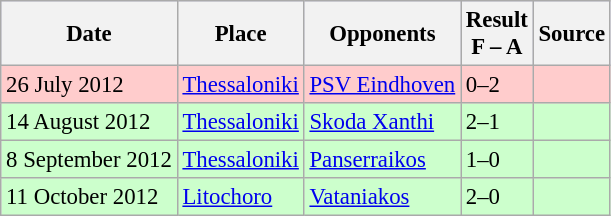<table class="wikitable" style="text-align: left; font-size:95%">
<tr style="background:#ccf;">
<th>Date</th>
<th>Place</th>
<th>Opponents</th>
<th>Result<br>F – A</th>
<th>Source</th>
</tr>
<tr bgcolor="#ffcccc">
<td>26 July 2012</td>
<td><a href='#'>Thessaloniki</a></td>
<td> <a href='#'>PSV Eindhoven</a></td>
<td>0–2</td>
<td></td>
</tr>
<tr bgcolor="#ccffcc">
<td>14 August 2012</td>
<td><a href='#'>Thessaloniki</a></td>
<td> <a href='#'>Skoda Xanthi</a></td>
<td>2–1</td>
<td></td>
</tr>
<tr bgcolor="#ccffcc">
<td>8 September 2012</td>
<td><a href='#'>Thessaloniki</a></td>
<td> <a href='#'>Panserraikos</a></td>
<td>1–0</td>
<td></td>
</tr>
<tr bgcolor="#ccffcc">
<td>11 October 2012</td>
<td><a href='#'>Litochoro</a></td>
<td> <a href='#'>Vataniakos</a></td>
<td>2–0</td>
<td></td>
</tr>
</table>
